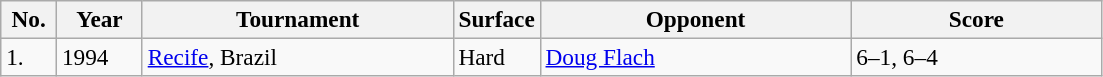<table class="sortable wikitable" style=font-size:97%>
<tr>
<th width=30>No.</th>
<th width=50>Year</th>
<th width=200>Tournament</th>
<th width=50>Surface</th>
<th width=200>Opponent</th>
<th width=160>Score</th>
</tr>
<tr>
<td>1.</td>
<td>1994</td>
<td><a href='#'>Recife</a>, Brazil</td>
<td>Hard</td>
<td> <a href='#'>Doug Flach</a></td>
<td>6–1, 6–4</td>
</tr>
</table>
